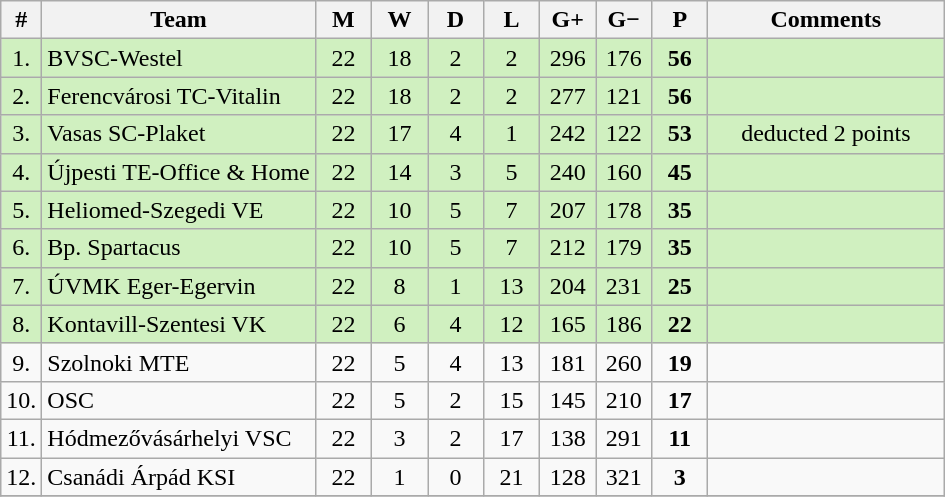<table class="wikitable" style="text-align: center;">
<tr>
<th width="15">#</th>
<th width="175">Team</th>
<th width="30">M</th>
<th width="30">W</th>
<th width="30">D</th>
<th width="30">L</th>
<th width="30">G+</th>
<th width="30">G−</th>
<th width="30">P</th>
<th width="150">Comments</th>
</tr>
<tr style="background: #D0F0C0;">
<td>1.</td>
<td align="left">BVSC-Westel</td>
<td>22</td>
<td>18</td>
<td>2</td>
<td>2</td>
<td>296</td>
<td>176</td>
<td><strong>56</strong></td>
<td></td>
</tr>
<tr style="background: #D0F0C0;">
<td>2.</td>
<td align="left">Ferencvárosi TC-Vitalin</td>
<td>22</td>
<td>18</td>
<td>2</td>
<td>2</td>
<td>277</td>
<td>121</td>
<td><strong>56</strong></td>
<td></td>
</tr>
<tr style="background: #D0F0C0;">
<td>3.</td>
<td align="left">Vasas SC-Plaket</td>
<td>22</td>
<td>17</td>
<td>4</td>
<td>1</td>
<td>242</td>
<td>122</td>
<td><strong>53</strong></td>
<td>deducted 2 points</td>
</tr>
<tr style="background: #D0F0C0;">
<td>4.</td>
<td align="left">Újpesti TE-Office & Home</td>
<td>22</td>
<td>14</td>
<td>3</td>
<td>5</td>
<td>240</td>
<td>160</td>
<td><strong>45</strong></td>
<td></td>
</tr>
<tr style="background: #D0F0C0;">
<td>5.</td>
<td align="left">Heliomed-Szegedi VE</td>
<td>22</td>
<td>10</td>
<td>5</td>
<td>7</td>
<td>207</td>
<td>178</td>
<td><strong>35</strong></td>
<td></td>
</tr>
<tr style="background: #D0F0C0;">
<td>6.</td>
<td align="left">Bp. Spartacus</td>
<td>22</td>
<td>10</td>
<td>5</td>
<td>7</td>
<td>212</td>
<td>179</td>
<td><strong>35</strong></td>
<td></td>
</tr>
<tr style="background: #D0F0C0;">
<td>7.</td>
<td align="left">ÚVMK Eger-Egervin</td>
<td>22</td>
<td>8</td>
<td>1</td>
<td>13</td>
<td>204</td>
<td>231</td>
<td><strong>25</strong></td>
<td></td>
</tr>
<tr style="background: #D0F0C0;">
<td>8.</td>
<td align="left">Kontavill-Szentesi VK</td>
<td>22</td>
<td>6</td>
<td>4</td>
<td>12</td>
<td>165</td>
<td>186</td>
<td><strong>22</strong></td>
<td></td>
</tr>
<tr>
<td>9.</td>
<td align="left">Szolnoki MTE</td>
<td>22</td>
<td>5</td>
<td>4</td>
<td>13</td>
<td>181</td>
<td>260</td>
<td><strong>19</strong></td>
<td></td>
</tr>
<tr>
<td>10.</td>
<td align="left">OSC</td>
<td>22</td>
<td>5</td>
<td>2</td>
<td>15</td>
<td>145</td>
<td>210</td>
<td><strong>17</strong></td>
<td></td>
</tr>
<tr>
<td>11.</td>
<td align="left">Hódmezővásárhelyi VSC</td>
<td>22</td>
<td>3</td>
<td>2</td>
<td>17</td>
<td>138</td>
<td>291</td>
<td><strong>11</strong></td>
<td></td>
</tr>
<tr>
<td>12.</td>
<td align="left">Csanádi Árpád KSI</td>
<td>22</td>
<td>1</td>
<td>0</td>
<td>21</td>
<td>128</td>
<td>321</td>
<td><strong>3</strong></td>
<td></td>
</tr>
<tr>
</tr>
</table>
